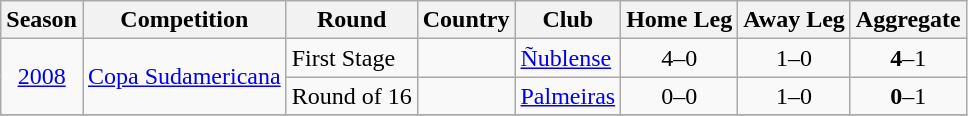<table class="wikitable">
<tr>
<th>Season</th>
<th>Competition</th>
<th>Round</th>
<th>Country</th>
<th>Club</th>
<th>Home Leg</th>
<th>Away Leg</th>
<th>Aggregate</th>
</tr>
<tr>
<td rowspan=2 align="center"><a href='#'>2008</a></td>
<td rowspan=2 align="center"><a href='#'>Copa Sudamericana</a></td>
<td>First Stage</td>
<td align="center"></td>
<td><a href='#'>Ñublense</a></td>
<td align="center">4–0</td>
<td align="center">1–0</td>
<td align="center"><strong>4</strong>–1</td>
</tr>
<tr>
<td>Round of 16</td>
<td align="center"></td>
<td><a href='#'>Palmeiras</a></td>
<td align="center">0–0</td>
<td align="center">1–0</td>
<td align="center"><strong>0</strong>–1</td>
</tr>
<tr>
</tr>
</table>
